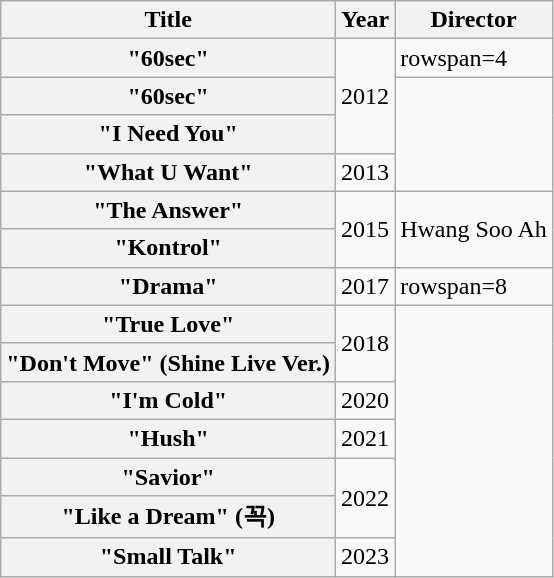<table class="wikitable plainrowheaders">
<tr>
<th>Title</th>
<th>Year</th>
<th>Director</th>
</tr>
<tr>
<th scope=row>"60sec"</th>
<td rowspan=3>2012</td>
<td>rowspan=4 </td>
</tr>
<tr>
<th scope=row>"60sec" </th>
</tr>
<tr>
<th scope=row>"I Need You"</th>
</tr>
<tr>
<th scope=row>"What U Want" </th>
<td>2013</td>
</tr>
<tr>
<th scope=row>"The Answer"</th>
<td rowspan=2>2015</td>
<td rowspan="2">Hwang Soo Ah</td>
</tr>
<tr>
<th scope=row>"Kontrol"</th>
</tr>
<tr>
<th scope=row>"Drama" </th>
<td>2017</td>
<td>rowspan=8 </td>
</tr>
<tr>
<th scope=row>"True Love"</th>
<td rowspan=2>2018</td>
</tr>
<tr>
<th scope=row>"Don't Move" (Shine Live Ver.)</th>
</tr>
<tr>
<th scope=row>"I'm Cold"</th>
<td>2020</td>
</tr>
<tr>
<th scope=row>"Hush"</th>
<td>2021</td>
</tr>
<tr>
<th scope=row>"Savior"</th>
<td rowspan="2">2022</td>
</tr>
<tr>
<th scope=row>"Like a Dream" (꼭)</th>
</tr>
<tr>
<th scope=row>"Small Talk"</th>
<td>2023</td>
</tr>
</table>
